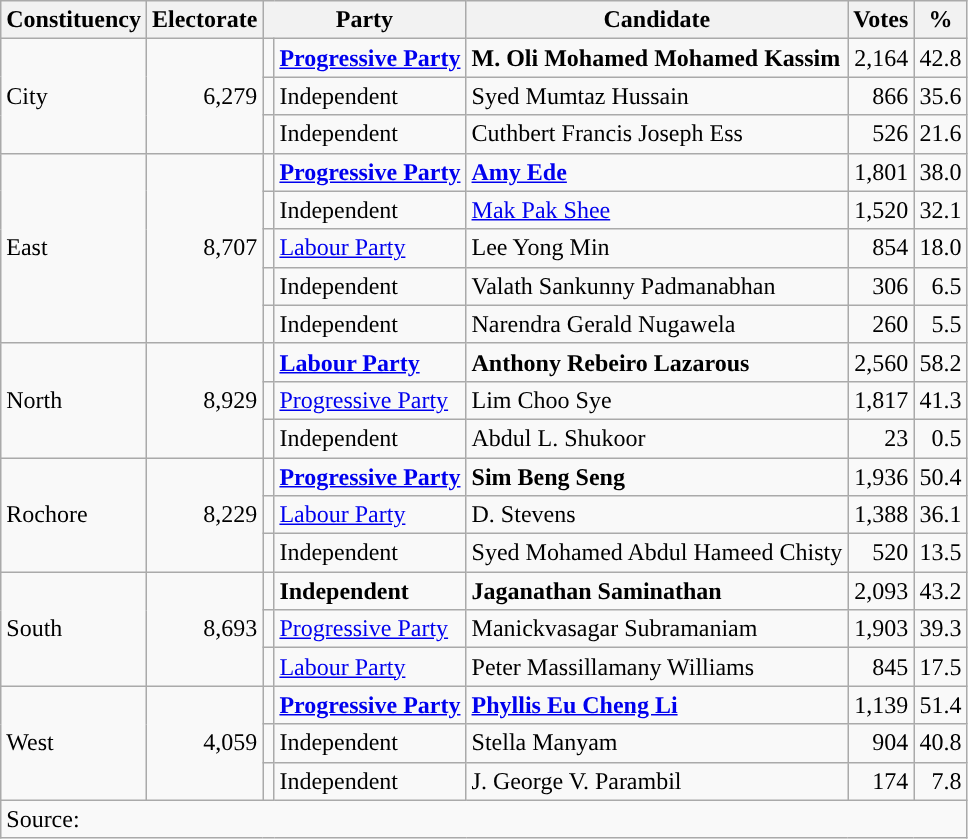<table class="wikitable sortable">
<tr>
<th>Constituency</th>
<th>Electorate</th>
<th colspan="2">Party</th>
<th>Candidate</th>
<th>Votes</th>
<th>%</th>
</tr>
<tr>
<td rowspan="3">City</td>
<td rowspan="3" align="right">6,279</td>
<td style="color:inherit;background:"></td>
<td><strong><a href='#'>Progressive Party</a></strong></td>
<td><strong>M. Oli Mohamed Mohamed Kassim</strong></td>
<td align="right">2,164</td>
<td align=right>42.8</td>
</tr>
<tr>
<td style="color:inherit;background:"></td>
<td>Independent</td>
<td>Syed Mumtaz Hussain</td>
<td align="right">866</td>
<td align=right>35.6</td>
</tr>
<tr>
<td style="color:inherit;background:"></td>
<td>Independent</td>
<td>Cuthbert Francis Joseph Ess</td>
<td align="right">526</td>
<td>21.6</td>
</tr>
<tr>
<td rowspan="5">East</td>
<td rowspan="5" align="right">8,707</td>
<td style="color:inherit;background:"></td>
<td><strong><a href='#'>Progressive Party</a></strong></td>
<td><strong><a href='#'>Amy Ede</a></strong></td>
<td align="right">1,801</td>
<td align=right>38.0</td>
</tr>
<tr>
<td style="color:inherit;background:"></td>
<td>Independent</td>
<td><a href='#'>Mak Pak Shee</a></td>
<td align="right">1,520</td>
<td align=right>32.1</td>
</tr>
<tr>
<td style="color:inherit;background:"></td>
<td><a href='#'>Labour Party</a></td>
<td>Lee Yong Min</td>
<td align="right">854</td>
<td align=right>18.0</td>
</tr>
<tr>
<td style="color:inherit;background:"></td>
<td>Independent</td>
<td>Valath Sankunny Padmanabhan</td>
<td align="right">306</td>
<td align=right>6.5</td>
</tr>
<tr>
<td style="color:inherit;background:"></td>
<td>Independent</td>
<td>Narendra Gerald Nugawela</td>
<td align="right">260</td>
<td align=right>5.5</td>
</tr>
<tr>
<td rowspan="3">North</td>
<td rowspan="3" align="right">8,929</td>
<td style="color:inherit;background:"></td>
<td><strong><a href='#'>Labour Party</a></strong></td>
<td><strong>Anthony Rebeiro Lazarous</strong></td>
<td align="right">2,560</td>
<td align=right>58.2</td>
</tr>
<tr>
<td style="color:inherit;background:"></td>
<td><a href='#'>Progressive Party</a></td>
<td>Lim Choo Sye</td>
<td align="right">1,817</td>
<td align=right>41.3</td>
</tr>
<tr>
<td style="color:inherit;background:"></td>
<td>Independent</td>
<td>Abdul L. Shukoor</td>
<td align="right">23</td>
<td align=right>0.5</td>
</tr>
<tr>
<td rowspan="3">Rochore</td>
<td rowspan="3" align="right">8,229</td>
<td style="color:inherit;background:"></td>
<td><strong><a href='#'>Progressive Party</a></strong></td>
<td><strong>Sim Beng Seng</strong></td>
<td align="right">1,936</td>
<td align=right>50.4</td>
</tr>
<tr>
<td style="color:inherit;background:"></td>
<td><a href='#'>Labour Party</a></td>
<td>D. Stevens</td>
<td align="right">1,388</td>
<td align=right>36.1</td>
</tr>
<tr>
<td style="color:inherit;background:"></td>
<td>Independent</td>
<td>Syed Mohamed Abdul Hameed Chisty</td>
<td align="right">520</td>
<td align=right>13.5</td>
</tr>
<tr>
<td rowspan="3">South</td>
<td rowspan="3" align="right">8,693</td>
<td style="color:inherit;background:"></td>
<td><strong>Independent</strong></td>
<td><strong>Jaganathan Saminathan</strong></td>
<td align="right">2,093</td>
<td align=right>43.2</td>
</tr>
<tr>
<td style="color:inherit;background:"></td>
<td><a href='#'>Progressive Party</a></td>
<td>Manickvasagar Subramaniam</td>
<td align="right">1,903</td>
<td align=right>39.3</td>
</tr>
<tr>
<td style="color:inherit;background:"></td>
<td><a href='#'>Labour Party</a></td>
<td>Peter Massillamany Williams</td>
<td align="right">845</td>
<td align=right>17.5</td>
</tr>
<tr>
<td rowspan="3">West</td>
<td rowspan="3" align="right">4,059</td>
<td style="color:inherit;background:"></td>
<td><strong><a href='#'>Progressive Party</a></strong></td>
<td><strong><a href='#'>Phyllis Eu Cheng Li</a></strong></td>
<td align="right">1,139</td>
<td align=right>51.4</td>
</tr>
<tr>
<td style="color:inherit;background:"></td>
<td>Independent</td>
<td>Stella Manyam</td>
<td align="right">904</td>
<td align=right>40.8</td>
</tr>
<tr>
<td style="color:inherit;background:"></td>
<td>Independent</td>
<td>J. George V. Parambil</td>
<td align="right">174</td>
<td align=right>7.8</td>
</tr>
<tr class="sortbottom">
<td colspan="7">Source: </td>
</tr>
</table>
